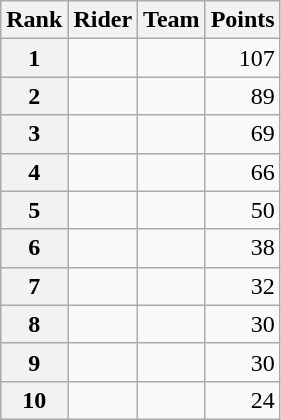<table class="wikitable" margin-bottom:0;">
<tr>
<th scope="col">Rank</th>
<th scope="col">Rider</th>
<th scope="col">Team</th>
<th scope="col">Points</th>
</tr>
<tr>
<th scope="row">1</th>
<td> </td>
<td></td>
<td align="right">107</td>
</tr>
<tr>
<th scope="row">2</th>
<td> </td>
<td></td>
<td align="right">89</td>
</tr>
<tr>
<th scope="row">3</th>
<td></td>
<td></td>
<td align="right">69</td>
</tr>
<tr>
<th scope="row">4</th>
<td></td>
<td></td>
<td align="right">66</td>
</tr>
<tr>
<th scope="row">5</th>
<td></td>
<td></td>
<td align="right">50</td>
</tr>
<tr>
<th scope="row">6</th>
<td> </td>
<td></td>
<td align="right">38</td>
</tr>
<tr>
<th scope="row">7</th>
<td></td>
<td></td>
<td align="right">32</td>
</tr>
<tr>
<th scope="row">8</th>
<td></td>
<td></td>
<td align="right">30</td>
</tr>
<tr>
<th scope="row">9</th>
<td></td>
<td></td>
<td align="right">30</td>
</tr>
<tr>
<th scope="row">10</th>
<td></td>
<td></td>
<td align="right">24</td>
</tr>
</table>
